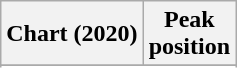<table class="wikitable plainrowheaders sortable" style="text-align:center">
<tr>
<th scope="col">Chart (2020)</th>
<th scope="col">Peak<br> position</th>
</tr>
<tr>
</tr>
<tr>
</tr>
<tr>
</tr>
<tr>
</tr>
</table>
